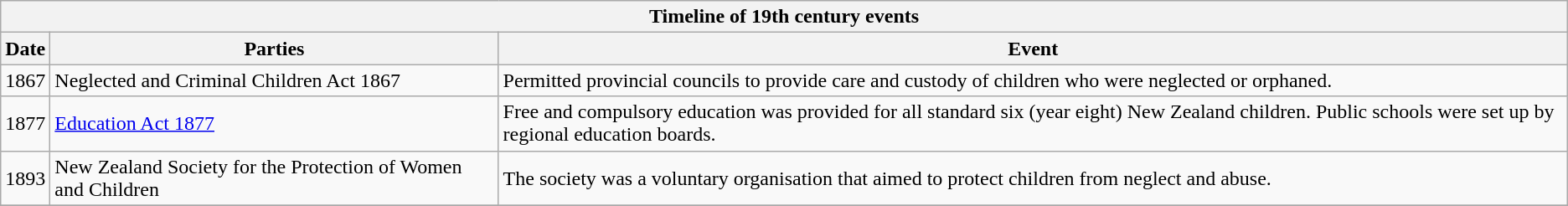<table class="wikitable">
<tr>
<th align="center" colspan="6">Timeline of 19th century events</th>
</tr>
<tr>
<th>Date</th>
<th>Parties</th>
<th>Event</th>
</tr>
<tr>
<td>1867</td>
<td>Neglected and Criminal Children Act 1867</td>
<td>Permitted provincial councils to provide care and custody of children who were neglected or orphaned.</td>
</tr>
<tr>
<td>1877</td>
<td><a href='#'>Education Act 1877</a></td>
<td>Free and compulsory education was provided for all standard six (year eight) New Zealand children. Public schools were set up by regional education boards.</td>
</tr>
<tr>
<td>1893</td>
<td>New Zealand Society for the Protection of Women and Children</td>
<td>The society was a voluntary organisation that aimed to protect children from neglect and abuse.</td>
</tr>
<tr>
</tr>
</table>
